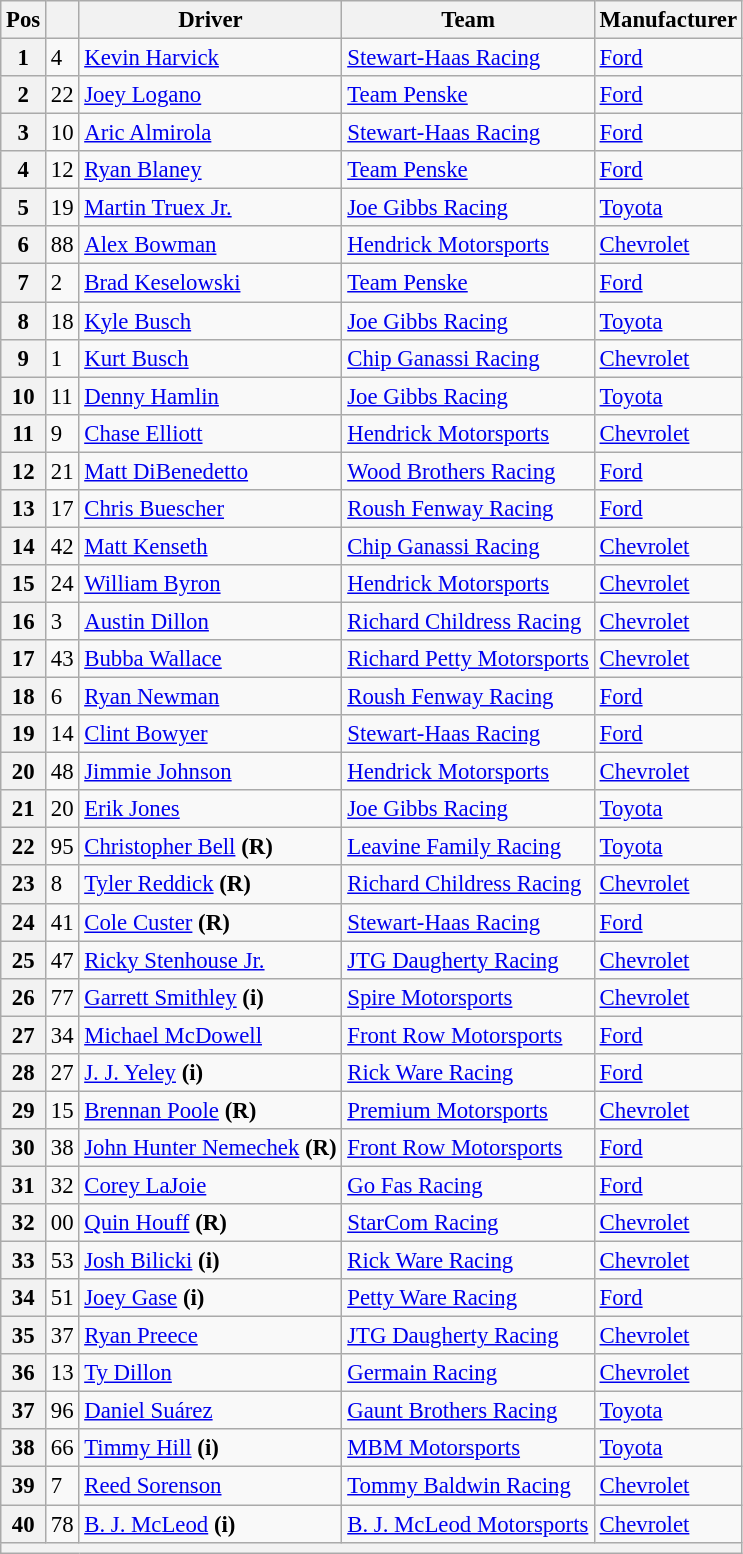<table class="wikitable" style="font-size:95%">
<tr>
<th>Pos</th>
<th></th>
<th>Driver</th>
<th>Team</th>
<th>Manufacturer</th>
</tr>
<tr>
<th>1</th>
<td>4</td>
<td><a href='#'>Kevin Harvick</a></td>
<td><a href='#'>Stewart-Haas Racing</a></td>
<td><a href='#'>Ford</a></td>
</tr>
<tr>
<th>2</th>
<td>22</td>
<td><a href='#'>Joey Logano</a></td>
<td><a href='#'>Team Penske</a></td>
<td><a href='#'>Ford</a></td>
</tr>
<tr>
<th>3</th>
<td>10</td>
<td><a href='#'>Aric Almirola</a></td>
<td><a href='#'>Stewart-Haas Racing</a></td>
<td><a href='#'>Ford</a></td>
</tr>
<tr>
<th>4</th>
<td>12</td>
<td><a href='#'>Ryan Blaney</a></td>
<td><a href='#'>Team Penske</a></td>
<td><a href='#'>Ford</a></td>
</tr>
<tr>
<th>5</th>
<td>19</td>
<td><a href='#'>Martin Truex Jr.</a></td>
<td><a href='#'>Joe Gibbs Racing</a></td>
<td><a href='#'>Toyota</a></td>
</tr>
<tr>
<th>6</th>
<td>88</td>
<td><a href='#'>Alex Bowman</a></td>
<td><a href='#'>Hendrick Motorsports</a></td>
<td><a href='#'>Chevrolet</a></td>
</tr>
<tr>
<th>7</th>
<td>2</td>
<td><a href='#'>Brad Keselowski</a></td>
<td><a href='#'>Team Penske</a></td>
<td><a href='#'>Ford</a></td>
</tr>
<tr>
<th>8</th>
<td>18</td>
<td><a href='#'>Kyle Busch</a></td>
<td><a href='#'>Joe Gibbs Racing</a></td>
<td><a href='#'>Toyota</a></td>
</tr>
<tr>
<th>9</th>
<td>1</td>
<td><a href='#'>Kurt Busch</a></td>
<td><a href='#'>Chip Ganassi Racing</a></td>
<td><a href='#'>Chevrolet</a></td>
</tr>
<tr>
<th>10</th>
<td>11</td>
<td><a href='#'>Denny Hamlin</a></td>
<td><a href='#'>Joe Gibbs Racing</a></td>
<td><a href='#'>Toyota</a></td>
</tr>
<tr>
<th>11</th>
<td>9</td>
<td><a href='#'>Chase Elliott</a></td>
<td><a href='#'>Hendrick Motorsports</a></td>
<td><a href='#'>Chevrolet</a></td>
</tr>
<tr>
<th>12</th>
<td>21</td>
<td><a href='#'>Matt DiBenedetto</a></td>
<td><a href='#'>Wood Brothers Racing</a></td>
<td><a href='#'>Ford</a></td>
</tr>
<tr>
<th>13</th>
<td>17</td>
<td><a href='#'>Chris Buescher</a></td>
<td><a href='#'>Roush Fenway Racing</a></td>
<td><a href='#'>Ford</a></td>
</tr>
<tr>
<th>14</th>
<td>42</td>
<td><a href='#'>Matt Kenseth</a></td>
<td><a href='#'>Chip Ganassi Racing</a></td>
<td><a href='#'>Chevrolet</a></td>
</tr>
<tr>
<th>15</th>
<td>24</td>
<td><a href='#'>William Byron</a></td>
<td><a href='#'>Hendrick Motorsports</a></td>
<td><a href='#'>Chevrolet</a></td>
</tr>
<tr>
<th>16</th>
<td>3</td>
<td><a href='#'>Austin Dillon</a></td>
<td><a href='#'>Richard Childress Racing</a></td>
<td><a href='#'>Chevrolet</a></td>
</tr>
<tr>
<th>17</th>
<td>43</td>
<td><a href='#'>Bubba Wallace</a></td>
<td><a href='#'>Richard Petty Motorsports</a></td>
<td><a href='#'>Chevrolet</a></td>
</tr>
<tr>
<th>18</th>
<td>6</td>
<td><a href='#'>Ryan Newman</a></td>
<td><a href='#'>Roush Fenway Racing</a></td>
<td><a href='#'>Ford</a></td>
</tr>
<tr>
<th>19</th>
<td>14</td>
<td><a href='#'>Clint Bowyer</a></td>
<td><a href='#'>Stewart-Haas Racing</a></td>
<td><a href='#'>Ford</a></td>
</tr>
<tr>
<th>20</th>
<td>48</td>
<td><a href='#'>Jimmie Johnson</a></td>
<td><a href='#'>Hendrick Motorsports</a></td>
<td><a href='#'>Chevrolet</a></td>
</tr>
<tr>
<th>21</th>
<td>20</td>
<td><a href='#'>Erik Jones</a></td>
<td><a href='#'>Joe Gibbs Racing</a></td>
<td><a href='#'>Toyota</a></td>
</tr>
<tr>
<th>22</th>
<td>95</td>
<td><a href='#'>Christopher Bell</a> <strong>(R)</strong></td>
<td><a href='#'>Leavine Family Racing</a></td>
<td><a href='#'>Toyota</a></td>
</tr>
<tr>
<th>23</th>
<td>8</td>
<td><a href='#'>Tyler Reddick</a> <strong>(R)</strong></td>
<td><a href='#'>Richard Childress Racing</a></td>
<td><a href='#'>Chevrolet</a></td>
</tr>
<tr>
<th>24</th>
<td>41</td>
<td><a href='#'>Cole Custer</a> <strong>(R)</strong></td>
<td><a href='#'>Stewart-Haas Racing</a></td>
<td><a href='#'>Ford</a></td>
</tr>
<tr>
<th>25</th>
<td>47</td>
<td><a href='#'>Ricky Stenhouse Jr.</a></td>
<td><a href='#'>JTG Daugherty Racing</a></td>
<td><a href='#'>Chevrolet</a></td>
</tr>
<tr>
<th>26</th>
<td>77</td>
<td><a href='#'>Garrett Smithley</a> <strong>(i)</strong></td>
<td><a href='#'>Spire Motorsports</a></td>
<td><a href='#'>Chevrolet</a></td>
</tr>
<tr>
<th>27</th>
<td>34</td>
<td><a href='#'>Michael McDowell</a></td>
<td><a href='#'>Front Row Motorsports</a></td>
<td><a href='#'>Ford</a></td>
</tr>
<tr>
<th>28</th>
<td>27</td>
<td><a href='#'>J. J. Yeley</a> <strong>(i)</strong></td>
<td><a href='#'>Rick Ware Racing</a></td>
<td><a href='#'>Ford</a></td>
</tr>
<tr>
<th>29</th>
<td>15</td>
<td><a href='#'>Brennan Poole</a> <strong>(R)</strong></td>
<td><a href='#'>Premium Motorsports</a></td>
<td><a href='#'>Chevrolet</a></td>
</tr>
<tr>
<th>30</th>
<td>38</td>
<td><a href='#'>John Hunter Nemechek</a> <strong>(R)</strong></td>
<td><a href='#'>Front Row Motorsports</a></td>
<td><a href='#'>Ford</a></td>
</tr>
<tr>
<th>31</th>
<td>32</td>
<td><a href='#'>Corey LaJoie</a></td>
<td><a href='#'>Go Fas Racing</a></td>
<td><a href='#'>Ford</a></td>
</tr>
<tr>
<th>32</th>
<td>00</td>
<td><a href='#'>Quin Houff</a> <strong>(R)</strong></td>
<td><a href='#'>StarCom Racing</a></td>
<td><a href='#'>Chevrolet</a></td>
</tr>
<tr>
<th>33</th>
<td>53</td>
<td><a href='#'>Josh Bilicki</a> <strong>(i)</strong></td>
<td><a href='#'>Rick Ware Racing</a></td>
<td><a href='#'>Chevrolet</a></td>
</tr>
<tr>
<th>34</th>
<td>51</td>
<td><a href='#'>Joey Gase</a> <strong>(i)</strong></td>
<td><a href='#'>Petty Ware Racing</a></td>
<td><a href='#'>Ford</a></td>
</tr>
<tr>
<th>35</th>
<td>37</td>
<td><a href='#'>Ryan Preece</a></td>
<td><a href='#'>JTG Daugherty Racing</a></td>
<td><a href='#'>Chevrolet</a></td>
</tr>
<tr>
<th>36</th>
<td>13</td>
<td><a href='#'>Ty Dillon</a></td>
<td><a href='#'>Germain Racing</a></td>
<td><a href='#'>Chevrolet</a></td>
</tr>
<tr>
<th>37</th>
<td>96</td>
<td><a href='#'>Daniel Suárez</a></td>
<td><a href='#'>Gaunt Brothers Racing</a></td>
<td><a href='#'>Toyota</a></td>
</tr>
<tr>
<th>38</th>
<td>66</td>
<td><a href='#'>Timmy Hill</a> <strong>(i)</strong></td>
<td><a href='#'>MBM Motorsports</a></td>
<td><a href='#'>Toyota</a></td>
</tr>
<tr>
<th>39</th>
<td>7</td>
<td><a href='#'>Reed Sorenson</a></td>
<td><a href='#'>Tommy Baldwin Racing</a></td>
<td><a href='#'>Chevrolet</a></td>
</tr>
<tr>
<th>40</th>
<td>78</td>
<td><a href='#'>B. J. McLeod</a> <strong>(i)</strong></td>
<td><a href='#'>B. J. McLeod Motorsports</a></td>
<td><a href='#'>Chevrolet</a></td>
</tr>
<tr>
<th colspan="7"></th>
</tr>
</table>
